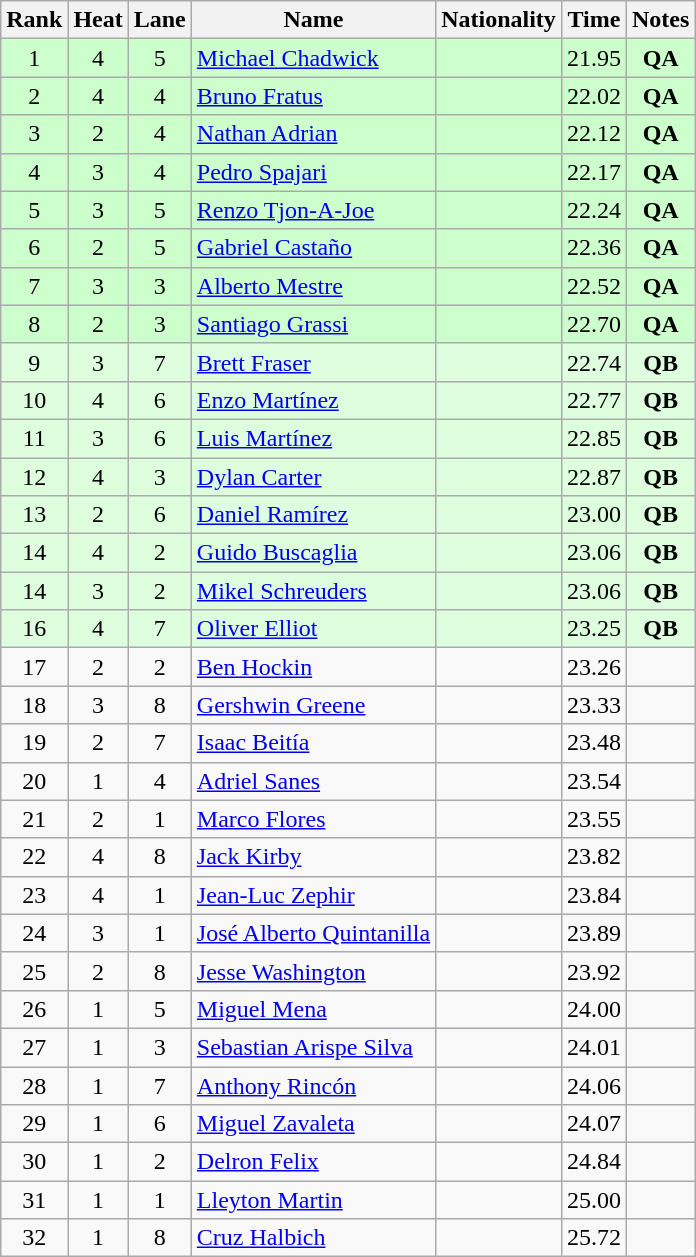<table class="wikitable sortable" style="text-align:center">
<tr>
<th>Rank</th>
<th>Heat</th>
<th>Lane</th>
<th>Name</th>
<th>Nationality</th>
<th>Time</th>
<th>Notes</th>
</tr>
<tr bgcolor=ccffcc>
<td>1</td>
<td>4</td>
<td>5</td>
<td align=left><a href='#'>Michael Chadwick</a></td>
<td align=left></td>
<td>21.95</td>
<td><strong>QA</strong></td>
</tr>
<tr bgcolor=ccffcc>
<td>2</td>
<td>4</td>
<td>4</td>
<td align=left><a href='#'>Bruno Fratus</a></td>
<td align=left></td>
<td>22.02</td>
<td><strong>QA</strong></td>
</tr>
<tr bgcolor=ccffcc>
<td>3</td>
<td>2</td>
<td>4</td>
<td align=left><a href='#'>Nathan Adrian</a></td>
<td align=left></td>
<td>22.12</td>
<td><strong>QA</strong></td>
</tr>
<tr bgcolor=ccffcc>
<td>4</td>
<td>3</td>
<td>4</td>
<td align=left><a href='#'>Pedro Spajari</a></td>
<td align=left></td>
<td>22.17</td>
<td><strong>QA</strong></td>
</tr>
<tr bgcolor=ccffcc>
<td>5</td>
<td>3</td>
<td>5</td>
<td align=left><a href='#'>Renzo Tjon-A-Joe</a></td>
<td align=left></td>
<td>22.24</td>
<td><strong>QA</strong></td>
</tr>
<tr bgcolor=ccffcc>
<td>6</td>
<td>2</td>
<td>5</td>
<td align=left><a href='#'>Gabriel Castaño</a></td>
<td align=left></td>
<td>22.36</td>
<td><strong>QA</strong></td>
</tr>
<tr bgcolor=ccffcc>
<td>7</td>
<td>3</td>
<td>3</td>
<td align=left><a href='#'>Alberto Mestre</a></td>
<td align=left></td>
<td>22.52</td>
<td><strong>QA</strong></td>
</tr>
<tr bgcolor=ccffcc>
<td>8</td>
<td>2</td>
<td>3</td>
<td align=left><a href='#'>Santiago Grassi</a></td>
<td align=left></td>
<td>22.70</td>
<td><strong>QA</strong></td>
</tr>
<tr bgcolor=ddffdd>
<td>9</td>
<td>3</td>
<td>7</td>
<td align=left><a href='#'>Brett Fraser</a></td>
<td align=left></td>
<td>22.74</td>
<td><strong>QB</strong></td>
</tr>
<tr bgcolor=ddffdd>
<td>10</td>
<td>4</td>
<td>6</td>
<td align=left><a href='#'>Enzo Martínez</a></td>
<td align=left></td>
<td>22.77</td>
<td><strong>QB</strong></td>
</tr>
<tr bgcolor=ddffdd>
<td>11</td>
<td>3</td>
<td>6</td>
<td align=left><a href='#'>Luis Martínez</a></td>
<td align=left></td>
<td>22.85</td>
<td><strong>QB</strong></td>
</tr>
<tr bgcolor=ddffdd>
<td>12</td>
<td>4</td>
<td>3</td>
<td align=left><a href='#'>Dylan Carter</a></td>
<td align=left></td>
<td>22.87</td>
<td><strong>QB</strong></td>
</tr>
<tr bgcolor=ddffdd>
<td>13</td>
<td>2</td>
<td>6</td>
<td align=left><a href='#'>Daniel Ramírez</a></td>
<td align=left></td>
<td>23.00</td>
<td><strong>QB</strong></td>
</tr>
<tr bgcolor=ddffdd>
<td>14</td>
<td>4</td>
<td>2</td>
<td align=left><a href='#'>Guido Buscaglia</a></td>
<td align=left></td>
<td>23.06</td>
<td><strong>QB</strong></td>
</tr>
<tr bgcolor=ddffdd>
<td>14</td>
<td>3</td>
<td>2</td>
<td align=left><a href='#'>Mikel Schreuders</a></td>
<td align=left></td>
<td>23.06</td>
<td><strong>QB</strong></td>
</tr>
<tr bgcolor=ddffdd>
<td>16</td>
<td>4</td>
<td>7</td>
<td align=left><a href='#'>Oliver Elliot</a></td>
<td align=left></td>
<td>23.25</td>
<td><strong>QB</strong></td>
</tr>
<tr>
<td>17</td>
<td>2</td>
<td>2</td>
<td align=left><a href='#'>Ben Hockin</a></td>
<td align=left></td>
<td>23.26</td>
<td></td>
</tr>
<tr>
<td>18</td>
<td>3</td>
<td>8</td>
<td align=left><a href='#'>Gershwin Greene</a></td>
<td align=left></td>
<td>23.33</td>
<td></td>
</tr>
<tr>
<td>19</td>
<td>2</td>
<td>7</td>
<td align=left><a href='#'>Isaac Beitía</a></td>
<td align=left></td>
<td>23.48</td>
<td></td>
</tr>
<tr>
<td>20</td>
<td>1</td>
<td>4</td>
<td align=left><a href='#'>Adriel Sanes</a></td>
<td align=left></td>
<td>23.54</td>
<td></td>
</tr>
<tr>
<td>21</td>
<td>2</td>
<td>1</td>
<td align=left><a href='#'>Marco Flores</a></td>
<td align=left></td>
<td>23.55</td>
<td></td>
</tr>
<tr>
<td>22</td>
<td>4</td>
<td>8</td>
<td align=left><a href='#'>Jack Kirby</a></td>
<td align=left></td>
<td>23.82</td>
<td></td>
</tr>
<tr>
<td>23</td>
<td>4</td>
<td>1</td>
<td align=left><a href='#'>Jean-Luc Zephir</a></td>
<td align=left></td>
<td>23.84</td>
<td></td>
</tr>
<tr>
<td>24</td>
<td>3</td>
<td>1</td>
<td align=left><a href='#'>José Alberto Quintanilla</a></td>
<td align=left></td>
<td>23.89</td>
<td></td>
</tr>
<tr>
<td>25</td>
<td>2</td>
<td>8</td>
<td align=left><a href='#'>Jesse Washington</a></td>
<td align=left></td>
<td>23.92</td>
<td></td>
</tr>
<tr>
<td>26</td>
<td>1</td>
<td>5</td>
<td align=left><a href='#'>Miguel Mena</a></td>
<td align=left></td>
<td>24.00</td>
<td></td>
</tr>
<tr>
<td>27</td>
<td>1</td>
<td>3</td>
<td align=left><a href='#'>Sebastian Arispe Silva</a></td>
<td align=left></td>
<td>24.01</td>
<td></td>
</tr>
<tr>
<td>28</td>
<td>1</td>
<td>7</td>
<td align=left><a href='#'>Anthony Rincón</a></td>
<td align=left></td>
<td>24.06</td>
<td></td>
</tr>
<tr>
<td>29</td>
<td>1</td>
<td>6</td>
<td align=left><a href='#'>Miguel Zavaleta</a></td>
<td align=left></td>
<td>24.07</td>
<td></td>
</tr>
<tr>
<td>30</td>
<td>1</td>
<td>2</td>
<td align=left><a href='#'>Delron Felix</a></td>
<td align=left></td>
<td>24.84</td>
<td></td>
</tr>
<tr>
<td>31</td>
<td>1</td>
<td>1</td>
<td align=left><a href='#'>Lleyton Martin</a></td>
<td align=left></td>
<td>25.00</td>
<td></td>
</tr>
<tr>
<td>32</td>
<td>1</td>
<td>8</td>
<td align=left><a href='#'>Cruz Halbich</a></td>
<td align=left></td>
<td>25.72</td>
<td></td>
</tr>
</table>
